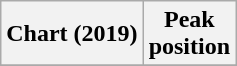<table class="wikitable plainrowheaders">
<tr>
<th>Chart (2019)</th>
<th>Peak<br>position</th>
</tr>
<tr>
</tr>
</table>
